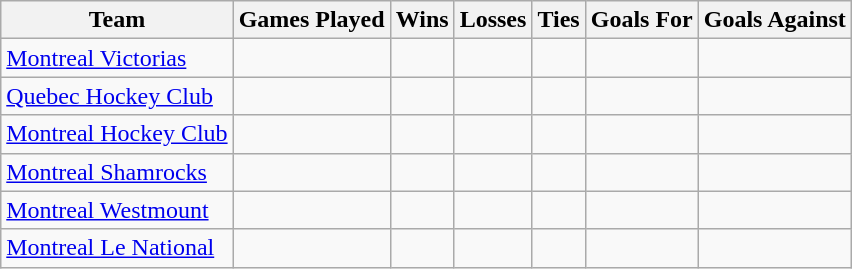<table class="wikitable">
<tr>
<th>Team</th>
<th>Games Played</th>
<th>Wins</th>
<th>Losses</th>
<th>Ties</th>
<th>Goals For</th>
<th>Goals Against</th>
</tr>
<tr>
<td><a href='#'>Montreal Victorias</a></td>
<td></td>
<td></td>
<td></td>
<td></td>
<td></td>
<td></td>
</tr>
<tr>
<td><a href='#'>Quebec Hockey Club</a></td>
<td></td>
<td></td>
<td></td>
<td></td>
<td></td>
<td></td>
</tr>
<tr>
<td><a href='#'>Montreal Hockey Club</a></td>
<td></td>
<td></td>
<td></td>
<td></td>
<td></td>
<td></td>
</tr>
<tr>
<td><a href='#'>Montreal Shamrocks</a></td>
<td></td>
<td></td>
<td></td>
<td></td>
<td></td>
<td></td>
</tr>
<tr>
<td><a href='#'>Montreal Westmount</a></td>
<td></td>
<td></td>
<td></td>
<td></td>
<td></td>
<td></td>
</tr>
<tr>
<td><a href='#'>Montreal Le National</a></td>
<td></td>
<td></td>
<td></td>
<td></td>
<td></td>
<td></td>
</tr>
</table>
